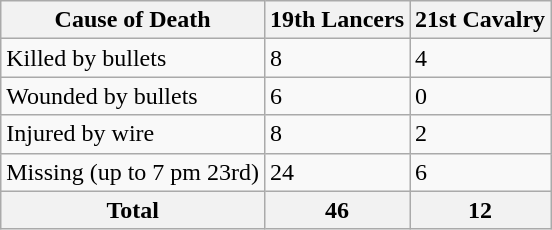<table class="wikitable">
<tr>
<th>Cause of Death</th>
<th>19th Lancers</th>
<th>21st Cavalry</th>
</tr>
<tr>
<td>Killed by bullets</td>
<td>8</td>
<td>4</td>
</tr>
<tr>
<td>Wounded by bullets</td>
<td>6</td>
<td>0</td>
</tr>
<tr>
<td>Injured by wire</td>
<td>8</td>
<td>2</td>
</tr>
<tr>
<td>Missing (up to 7 pm 23rd)</td>
<td>24</td>
<td>6</td>
</tr>
<tr>
<th>Total</th>
<th>46</th>
<th>12</th>
</tr>
</table>
